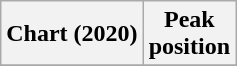<table class="wikitable plainrowheaders" style="text-align:center">
<tr>
<th scope="col">Chart (2020)</th>
<th scope="col">Peak<br>position</th>
</tr>
<tr>
</tr>
</table>
